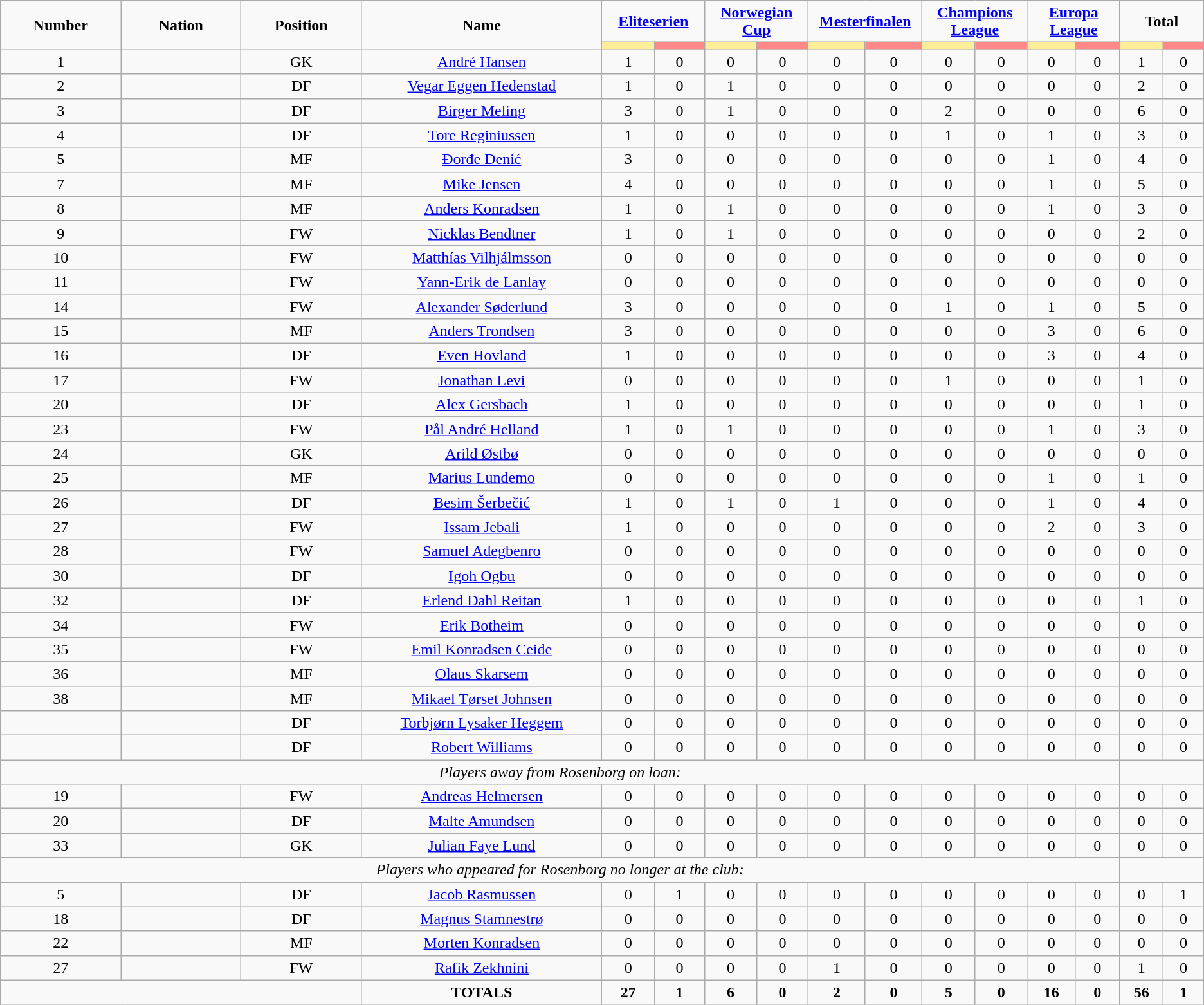<table class="wikitable" style="font-size: 100%; text-align: center;">
<tr>
<td rowspan="2" width="10%" align="center"><strong>Number</strong></td>
<td rowspan="2" width="10%" align="center"><strong>Nation</strong></td>
<td rowspan="2" width="10%" align="center"><strong>Position</strong></td>
<td rowspan="2" width="20%" align="center"><strong>Name</strong></td>
<td colspan="2" align="center"><strong><a href='#'>Eliteserien</a></strong></td>
<td colspan="2" align="center"><strong><a href='#'>Norwegian Cup</a></strong></td>
<td colspan="2" align="center"><strong><a href='#'>Mesterfinalen</a></strong></td>
<td colspan="2" align="center"><strong><a href='#'>Champions League</a></strong></td>
<td colspan="2" align="center"><strong><a href='#'>Europa League</a></strong></td>
<td colspan="2" align="center"><strong>Total</strong></td>
</tr>
<tr>
<th width=60 style="background: #FFEE99"></th>
<th width=60 style="background: #FF8888"></th>
<th width=60 style="background: #FFEE99"></th>
<th width=60 style="background: #FF8888"></th>
<th width=60 style="background: #FFEE99"></th>
<th width=60 style="background: #FF8888"></th>
<th width=60 style="background: #FFEE99"></th>
<th width=60 style="background: #FF8888"></th>
<th width=60 style="background: #FFEE99"></th>
<th width=60 style="background: #FF8888"></th>
<th width=60 style="background: #FFEE99"></th>
<th width=60 style="background: #FF8888"></th>
</tr>
<tr>
<td>1</td>
<td></td>
<td>GK</td>
<td><a href='#'>André Hansen</a></td>
<td>1</td>
<td>0</td>
<td>0</td>
<td>0</td>
<td>0</td>
<td>0</td>
<td>0</td>
<td>0</td>
<td>0</td>
<td>0</td>
<td>1</td>
<td>0</td>
</tr>
<tr>
<td>2</td>
<td></td>
<td>DF</td>
<td><a href='#'>Vegar Eggen Hedenstad</a></td>
<td>1</td>
<td>0</td>
<td>1</td>
<td>0</td>
<td>0</td>
<td>0</td>
<td>0</td>
<td>0</td>
<td>0</td>
<td>0</td>
<td>2</td>
<td>0</td>
</tr>
<tr>
<td>3</td>
<td></td>
<td>DF</td>
<td><a href='#'>Birger Meling</a></td>
<td>3</td>
<td>0</td>
<td>1</td>
<td>0</td>
<td>0</td>
<td>0</td>
<td>2</td>
<td>0</td>
<td>0</td>
<td>0</td>
<td>6</td>
<td>0</td>
</tr>
<tr>
<td>4</td>
<td></td>
<td>DF</td>
<td><a href='#'>Tore Reginiussen</a></td>
<td>1</td>
<td>0</td>
<td>0</td>
<td>0</td>
<td>0</td>
<td>0</td>
<td>1</td>
<td>0</td>
<td>1</td>
<td>0</td>
<td>3</td>
<td>0</td>
</tr>
<tr>
<td>5</td>
<td></td>
<td>MF</td>
<td><a href='#'>Đorđe Denić</a></td>
<td>3</td>
<td>0</td>
<td>0</td>
<td>0</td>
<td>0</td>
<td>0</td>
<td>0</td>
<td>0</td>
<td>1</td>
<td>0</td>
<td>4</td>
<td>0</td>
</tr>
<tr>
<td>7</td>
<td></td>
<td>MF</td>
<td><a href='#'>Mike Jensen</a></td>
<td>4</td>
<td>0</td>
<td>0</td>
<td>0</td>
<td>0</td>
<td>0</td>
<td>0</td>
<td>0</td>
<td>1</td>
<td>0</td>
<td>5</td>
<td>0</td>
</tr>
<tr>
<td>8</td>
<td></td>
<td>MF</td>
<td><a href='#'>Anders Konradsen</a></td>
<td>1</td>
<td>0</td>
<td>1</td>
<td>0</td>
<td>0</td>
<td>0</td>
<td>0</td>
<td>0</td>
<td>1</td>
<td>0</td>
<td>3</td>
<td>0</td>
</tr>
<tr>
<td>9</td>
<td></td>
<td>FW</td>
<td><a href='#'>Nicklas Bendtner</a></td>
<td>1</td>
<td>0</td>
<td>1</td>
<td>0</td>
<td>0</td>
<td>0</td>
<td>0</td>
<td>0</td>
<td>0</td>
<td>0</td>
<td>2</td>
<td>0</td>
</tr>
<tr>
<td>10</td>
<td></td>
<td>FW</td>
<td><a href='#'>Matthías Vilhjálmsson</a></td>
<td>0</td>
<td>0</td>
<td>0</td>
<td>0</td>
<td>0</td>
<td>0</td>
<td>0</td>
<td>0</td>
<td>0</td>
<td>0</td>
<td>0</td>
<td>0</td>
</tr>
<tr>
<td>11</td>
<td></td>
<td>FW</td>
<td><a href='#'>Yann-Erik de Lanlay</a></td>
<td>0</td>
<td>0</td>
<td>0</td>
<td>0</td>
<td>0</td>
<td>0</td>
<td>0</td>
<td>0</td>
<td>0</td>
<td>0</td>
<td>0</td>
<td>0</td>
</tr>
<tr>
<td>14</td>
<td></td>
<td>FW</td>
<td><a href='#'>Alexander Søderlund</a></td>
<td>3</td>
<td>0</td>
<td>0</td>
<td>0</td>
<td>0</td>
<td>0</td>
<td>1</td>
<td>0</td>
<td>1</td>
<td>0</td>
<td>5</td>
<td>0</td>
</tr>
<tr>
<td>15</td>
<td></td>
<td>MF</td>
<td><a href='#'>Anders Trondsen</a></td>
<td>3</td>
<td>0</td>
<td>0</td>
<td>0</td>
<td>0</td>
<td>0</td>
<td>0</td>
<td>0</td>
<td>3</td>
<td>0</td>
<td>6</td>
<td>0</td>
</tr>
<tr>
<td>16</td>
<td></td>
<td>DF</td>
<td><a href='#'>Even Hovland</a></td>
<td>1</td>
<td>0</td>
<td>0</td>
<td>0</td>
<td>0</td>
<td>0</td>
<td>0</td>
<td>0</td>
<td>3</td>
<td>0</td>
<td>4</td>
<td>0</td>
</tr>
<tr>
<td>17</td>
<td></td>
<td>FW</td>
<td><a href='#'>Jonathan Levi</a></td>
<td>0</td>
<td>0</td>
<td>0</td>
<td>0</td>
<td>0</td>
<td>0</td>
<td>1</td>
<td>0</td>
<td>0</td>
<td>0</td>
<td>1</td>
<td>0</td>
</tr>
<tr>
<td>20</td>
<td></td>
<td>DF</td>
<td><a href='#'>Alex Gersbach</a></td>
<td>1</td>
<td>0</td>
<td>0</td>
<td>0</td>
<td>0</td>
<td>0</td>
<td>0</td>
<td>0</td>
<td>0</td>
<td>0</td>
<td>1</td>
<td>0</td>
</tr>
<tr>
<td>23</td>
<td></td>
<td>FW</td>
<td><a href='#'>Pål André Helland</a></td>
<td>1</td>
<td>0</td>
<td>1</td>
<td>0</td>
<td>0</td>
<td>0</td>
<td>0</td>
<td>0</td>
<td>1</td>
<td>0</td>
<td>3</td>
<td>0</td>
</tr>
<tr>
<td>24</td>
<td></td>
<td>GK</td>
<td><a href='#'>Arild Østbø</a></td>
<td>0</td>
<td>0</td>
<td>0</td>
<td>0</td>
<td>0</td>
<td>0</td>
<td>0</td>
<td>0</td>
<td>0</td>
<td>0</td>
<td>0</td>
<td>0</td>
</tr>
<tr>
<td>25</td>
<td></td>
<td>MF</td>
<td><a href='#'>Marius Lundemo</a></td>
<td>0</td>
<td>0</td>
<td>0</td>
<td>0</td>
<td>0</td>
<td>0</td>
<td>0</td>
<td>0</td>
<td>1</td>
<td>0</td>
<td>1</td>
<td>0</td>
</tr>
<tr>
<td>26</td>
<td></td>
<td>DF</td>
<td><a href='#'>Besim Šerbečić</a></td>
<td>1</td>
<td>0</td>
<td>1</td>
<td>0</td>
<td>1</td>
<td>0</td>
<td>0</td>
<td>0</td>
<td>1</td>
<td>0</td>
<td>4</td>
<td>0</td>
</tr>
<tr>
<td>27</td>
<td></td>
<td>FW</td>
<td><a href='#'>Issam Jebali</a></td>
<td>1</td>
<td>0</td>
<td>0</td>
<td>0</td>
<td>0</td>
<td>0</td>
<td>0</td>
<td>0</td>
<td>2</td>
<td>0</td>
<td>3</td>
<td>0</td>
</tr>
<tr>
<td>28</td>
<td></td>
<td>FW</td>
<td><a href='#'>Samuel Adegbenro</a></td>
<td>0</td>
<td>0</td>
<td>0</td>
<td>0</td>
<td>0</td>
<td>0</td>
<td>0</td>
<td>0</td>
<td>0</td>
<td>0</td>
<td>0</td>
<td>0</td>
</tr>
<tr>
<td>30</td>
<td></td>
<td>DF</td>
<td><a href='#'>Igoh Ogbu</a></td>
<td>0</td>
<td>0</td>
<td>0</td>
<td>0</td>
<td>0</td>
<td>0</td>
<td>0</td>
<td>0</td>
<td>0</td>
<td>0</td>
<td>0</td>
<td>0</td>
</tr>
<tr>
<td>32</td>
<td></td>
<td>DF</td>
<td><a href='#'>Erlend Dahl Reitan</a></td>
<td>1</td>
<td>0</td>
<td>0</td>
<td>0</td>
<td>0</td>
<td>0</td>
<td>0</td>
<td>0</td>
<td>0</td>
<td>0</td>
<td>1</td>
<td>0</td>
</tr>
<tr>
<td>34</td>
<td></td>
<td>FW</td>
<td><a href='#'>Erik Botheim</a></td>
<td>0</td>
<td>0</td>
<td>0</td>
<td>0</td>
<td>0</td>
<td>0</td>
<td>0</td>
<td>0</td>
<td>0</td>
<td>0</td>
<td>0</td>
<td>0</td>
</tr>
<tr>
<td>35</td>
<td></td>
<td>FW</td>
<td><a href='#'>Emil Konradsen Ceide</a></td>
<td>0</td>
<td>0</td>
<td>0</td>
<td>0</td>
<td>0</td>
<td>0</td>
<td>0</td>
<td>0</td>
<td>0</td>
<td>0</td>
<td>0</td>
<td>0</td>
</tr>
<tr>
<td>36</td>
<td></td>
<td>MF</td>
<td><a href='#'>Olaus Skarsem</a></td>
<td>0</td>
<td>0</td>
<td>0</td>
<td>0</td>
<td>0</td>
<td>0</td>
<td>0</td>
<td>0</td>
<td>0</td>
<td>0</td>
<td>0</td>
<td>0</td>
</tr>
<tr>
<td>38</td>
<td></td>
<td>MF</td>
<td><a href='#'>Mikael Tørset Johnsen</a></td>
<td>0</td>
<td>0</td>
<td>0</td>
<td>0</td>
<td>0</td>
<td>0</td>
<td>0</td>
<td>0</td>
<td>0</td>
<td>0</td>
<td>0</td>
<td>0</td>
</tr>
<tr>
<td></td>
<td></td>
<td>DF</td>
<td><a href='#'>Torbjørn Lysaker Heggem</a></td>
<td>0</td>
<td>0</td>
<td>0</td>
<td>0</td>
<td>0</td>
<td>0</td>
<td>0</td>
<td>0</td>
<td>0</td>
<td>0</td>
<td>0</td>
<td>0</td>
</tr>
<tr>
<td></td>
<td></td>
<td>DF</td>
<td><a href='#'>Robert Williams</a></td>
<td>0</td>
<td>0</td>
<td>0</td>
<td>0</td>
<td>0</td>
<td>0</td>
<td>0</td>
<td>0</td>
<td>0</td>
<td>0</td>
<td>0</td>
<td>0</td>
</tr>
<tr>
<td colspan="14"><em>Players away from Rosenborg on loan:</em></td>
</tr>
<tr>
<td>19</td>
<td></td>
<td>FW</td>
<td><a href='#'>Andreas Helmersen</a></td>
<td>0</td>
<td>0</td>
<td>0</td>
<td>0</td>
<td>0</td>
<td>0</td>
<td>0</td>
<td>0</td>
<td>0</td>
<td>0</td>
<td>0</td>
<td>0</td>
</tr>
<tr>
<td>20</td>
<td></td>
<td>DF</td>
<td><a href='#'>Malte Amundsen</a></td>
<td>0</td>
<td>0</td>
<td>0</td>
<td>0</td>
<td>0</td>
<td>0</td>
<td>0</td>
<td>0</td>
<td>0</td>
<td>0</td>
<td>0</td>
<td>0</td>
</tr>
<tr>
<td>33</td>
<td></td>
<td>GK</td>
<td><a href='#'>Julian Faye Lund</a></td>
<td>0</td>
<td>0</td>
<td>0</td>
<td>0</td>
<td>0</td>
<td>0</td>
<td>0</td>
<td>0</td>
<td>0</td>
<td>0</td>
<td>0</td>
<td>0</td>
</tr>
<tr>
<td colspan="14"><em>Players who appeared for Rosenborg no longer at the club:</em></td>
</tr>
<tr>
<td>5</td>
<td></td>
<td>DF</td>
<td><a href='#'>Jacob Rasmussen</a></td>
<td>0</td>
<td>1</td>
<td>0</td>
<td>0</td>
<td>0</td>
<td>0</td>
<td>0</td>
<td>0</td>
<td>0</td>
<td>0</td>
<td>0</td>
<td>1</td>
</tr>
<tr>
<td>18</td>
<td></td>
<td>DF</td>
<td><a href='#'>Magnus Stamnestrø</a></td>
<td>0</td>
<td>0</td>
<td>0</td>
<td>0</td>
<td>0</td>
<td>0</td>
<td>0</td>
<td>0</td>
<td>0</td>
<td>0</td>
<td>0</td>
<td>0</td>
</tr>
<tr>
<td>22</td>
<td></td>
<td>MF</td>
<td><a href='#'>Morten Konradsen</a></td>
<td>0</td>
<td>0</td>
<td>0</td>
<td>0</td>
<td>0</td>
<td>0</td>
<td>0</td>
<td>0</td>
<td>0</td>
<td>0</td>
<td>0</td>
<td>0</td>
</tr>
<tr>
<td>27</td>
<td></td>
<td>FW</td>
<td><a href='#'>Rafik Zekhnini</a></td>
<td>0</td>
<td>0</td>
<td>0</td>
<td>0</td>
<td>1</td>
<td>0</td>
<td>0</td>
<td>0</td>
<td>0</td>
<td>0</td>
<td>1</td>
<td>0</td>
</tr>
<tr>
<td colspan="3"></td>
<td><strong>TOTALS</strong></td>
<td><strong>27</strong></td>
<td><strong>1</strong></td>
<td><strong>6</strong></td>
<td><strong>0</strong></td>
<td><strong>2</strong></td>
<td><strong>0</strong></td>
<td><strong>5</strong></td>
<td><strong>0</strong></td>
<td><strong>16</strong></td>
<td><strong>0</strong></td>
<td><strong>56</strong></td>
<td><strong>1</strong></td>
</tr>
</table>
